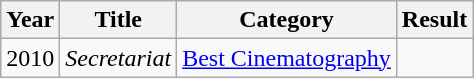<table class="wikitable">
<tr>
<th>Year</th>
<th>Title</th>
<th>Category</th>
<th>Result</th>
</tr>
<tr>
<td>2010</td>
<td><em>Secretariat</em></td>
<td><a href='#'>Best Cinematography</a></td>
<td></td>
</tr>
</table>
